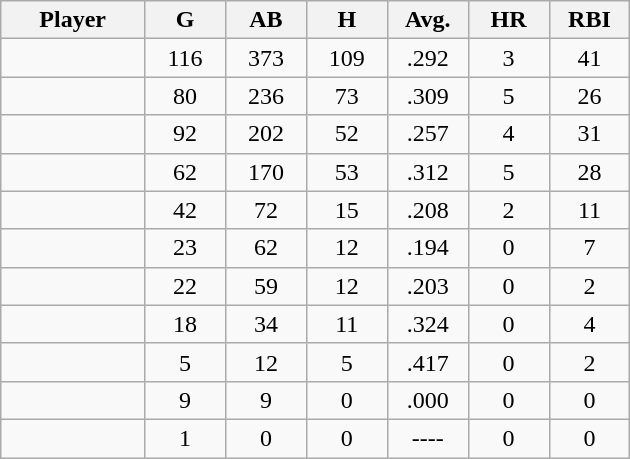<table class="wikitable sortable">
<tr>
<th bgcolor="#DDDDFF" width="16%">Player</th>
<th bgcolor="#DDDDFF" width="9%">G</th>
<th bgcolor="#DDDDFF" width="9%">AB</th>
<th bgcolor="#DDDDFF" width="9%">H</th>
<th bgcolor="#DDDDFF" width="9%">Avg.</th>
<th bgcolor="#DDDDFF" width="9%">HR</th>
<th bgcolor="#DDDDFF" width="9%">RBI</th>
</tr>
<tr align="center">
<td></td>
<td>116</td>
<td>373</td>
<td>109</td>
<td>.292</td>
<td>3</td>
<td>41</td>
</tr>
<tr align="center">
<td></td>
<td>80</td>
<td>236</td>
<td>73</td>
<td>.309</td>
<td>5</td>
<td>26</td>
</tr>
<tr align="center">
<td></td>
<td>92</td>
<td>202</td>
<td>52</td>
<td>.257</td>
<td>4</td>
<td>31</td>
</tr>
<tr align="center">
<td></td>
<td>62</td>
<td>170</td>
<td>53</td>
<td>.312</td>
<td>5</td>
<td>28</td>
</tr>
<tr align="center">
<td></td>
<td>42</td>
<td>72</td>
<td>15</td>
<td>.208</td>
<td>2</td>
<td>11</td>
</tr>
<tr align="center">
<td></td>
<td>23</td>
<td>62</td>
<td>12</td>
<td>.194</td>
<td>0</td>
<td>7</td>
</tr>
<tr align="center">
<td></td>
<td>22</td>
<td>59</td>
<td>12</td>
<td>.203</td>
<td>0</td>
<td>2</td>
</tr>
<tr align="center">
<td></td>
<td>18</td>
<td>34</td>
<td>11</td>
<td>.324</td>
<td>0</td>
<td>4</td>
</tr>
<tr align="center">
<td></td>
<td>5</td>
<td>12</td>
<td>5</td>
<td>.417</td>
<td>0</td>
<td>2</td>
</tr>
<tr align="center">
<td></td>
<td>9</td>
<td>9</td>
<td>0</td>
<td>.000</td>
<td>0</td>
<td>0</td>
</tr>
<tr align="center">
<td></td>
<td>1</td>
<td>0</td>
<td>0</td>
<td>----</td>
<td>0</td>
<td>0</td>
</tr>
</table>
